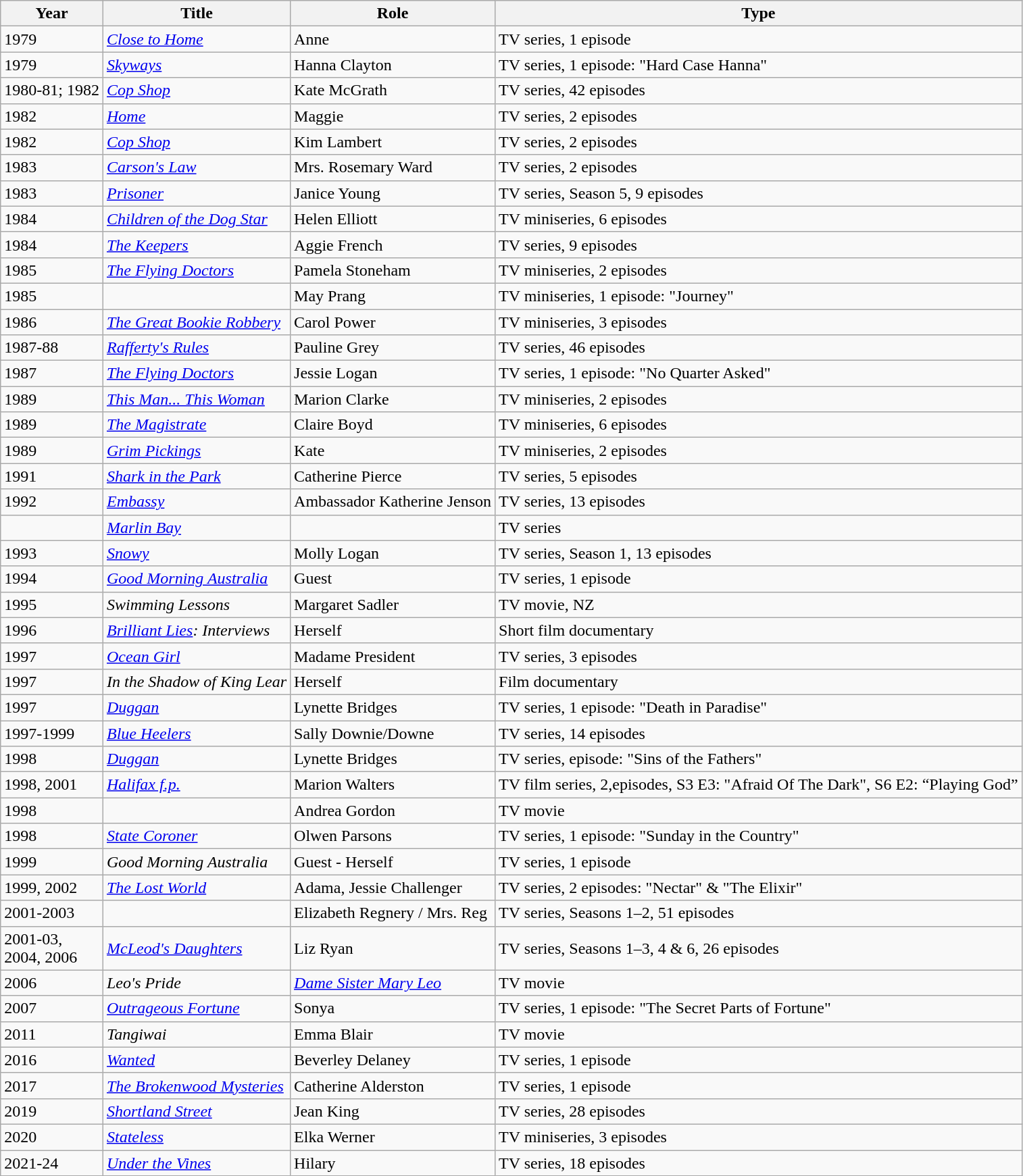<table class="wikitable sortable">
<tr>
<th>Year</th>
<th>Title</th>
<th>Role</th>
<th class="unsortable">Type</th>
</tr>
<tr>
<td>1979</td>
<td><em><a href='#'>Close to Home</a></em></td>
<td>Anne</td>
<td>TV series, 1 episode</td>
</tr>
<tr>
<td>1979</td>
<td><em><a href='#'>Skyways</a></em></td>
<td>Hanna Clayton</td>
<td>TV series, 1 episode: "Hard Case Hanna"</td>
</tr>
<tr>
<td>1980-81; 1982</td>
<td><em><a href='#'>Cop Shop</a></em></td>
<td>Kate McGrath</td>
<td>TV series, 42 episodes</td>
</tr>
<tr>
<td>1982</td>
<td><em><a href='#'>Home</a></em></td>
<td>Maggie</td>
<td>TV series, 2 episodes</td>
</tr>
<tr>
<td>1982</td>
<td><em><a href='#'>Cop Shop</a></em></td>
<td>Kim Lambert</td>
<td>TV series, 2 episodes</td>
</tr>
<tr>
<td>1983</td>
<td><em><a href='#'>Carson's Law</a></em></td>
<td>Mrs. Rosemary Ward</td>
<td>TV series, 2 episodes</td>
</tr>
<tr>
<td>1983</td>
<td><em><a href='#'>Prisoner</a></em></td>
<td>Janice Young</td>
<td>TV series, Season 5, 9 episodes</td>
</tr>
<tr>
<td>1984</td>
<td><em><a href='#'>Children of the Dog Star</a></em></td>
<td>Helen Elliott</td>
<td>TV miniseries, 6 episodes</td>
</tr>
<tr>
<td>1984</td>
<td><em><a href='#'>The Keepers</a></em></td>
<td>Aggie French</td>
<td>TV series, 9 episodes</td>
</tr>
<tr>
<td>1985</td>
<td><em><a href='#'>The Flying Doctors</a></em></td>
<td>Pamela Stoneham</td>
<td>TV miniseries, 2 episodes</td>
</tr>
<tr>
<td>1985</td>
<td><em></em></td>
<td>May Prang</td>
<td>TV miniseries, 1 episode: "Journey"</td>
</tr>
<tr>
<td>1986</td>
<td><em><a href='#'>The Great Bookie Robbery</a></em></td>
<td>Carol Power</td>
<td>TV miniseries, 3 episodes</td>
</tr>
<tr>
<td>1987-88</td>
<td><em><a href='#'>Rafferty's Rules</a></em></td>
<td>Pauline Grey</td>
<td>TV series, 46 episodes</td>
</tr>
<tr>
<td>1987</td>
<td><em><a href='#'>The Flying Doctors</a></em></td>
<td>Jessie Logan</td>
<td>TV series, 1 episode: "No Quarter Asked"</td>
</tr>
<tr>
<td>1989</td>
<td><em><a href='#'>This Man... This Woman</a></em></td>
<td>Marion Clarke</td>
<td>TV miniseries, 2 episodes</td>
</tr>
<tr>
<td>1989</td>
<td><em><a href='#'>The Magistrate</a></em></td>
<td>Claire Boyd</td>
<td>TV miniseries, 6 episodes</td>
</tr>
<tr>
<td>1989</td>
<td><em><a href='#'>Grim Pickings</a></em></td>
<td>Kate</td>
<td>TV miniseries, 2 episodes</td>
</tr>
<tr>
<td>1991</td>
<td><em><a href='#'>Shark in the Park</a></em></td>
<td>Catherine Pierce</td>
<td>TV series, 5 episodes</td>
</tr>
<tr>
<td>1992</td>
<td><em><a href='#'>Embassy</a></em></td>
<td>Ambassador Katherine Jenson</td>
<td>TV series, 13 episodes</td>
</tr>
<tr>
<td></td>
<td><em><a href='#'>Marlin Bay</a></em></td>
<td></td>
<td>TV series</td>
</tr>
<tr>
<td>1993</td>
<td><em><a href='#'>Snowy</a></em></td>
<td>Molly Logan</td>
<td>TV series, Season 1, 13 episodes</td>
</tr>
<tr>
<td>1994</td>
<td><em><a href='#'>Good Morning Australia</a></em></td>
<td>Guest</td>
<td>TV series, 1 episode</td>
</tr>
<tr>
<td>1995</td>
<td><em>Swimming Lessons</em></td>
<td>Margaret Sadler</td>
<td>TV movie, NZ</td>
</tr>
<tr>
<td>1996</td>
<td><em><a href='#'>Brilliant Lies</a>: Interviews</em></td>
<td>Herself</td>
<td>Short film documentary</td>
</tr>
<tr>
<td>1997</td>
<td><em><a href='#'>Ocean Girl</a></em></td>
<td>Madame President</td>
<td>TV series, 3 episodes</td>
</tr>
<tr>
<td>1997</td>
<td><em>In the Shadow of King Lear</em></td>
<td>Herself</td>
<td>Film documentary</td>
</tr>
<tr>
<td>1997</td>
<td><em><a href='#'>Duggan</a></em></td>
<td>Lynette Bridges</td>
<td>TV series, 1 episode: "Death in Paradise"</td>
</tr>
<tr>
<td>1997-1999</td>
<td><em><a href='#'>Blue Heelers</a></em></td>
<td>Sally Downie/Downe</td>
<td>TV series, 14 episodes</td>
</tr>
<tr>
<td>1998</td>
<td><em><a href='#'>Duggan</a></em></td>
<td>Lynette Bridges</td>
<td>TV series, episode: "Sins of the Fathers"</td>
</tr>
<tr>
<td>1998, 2001</td>
<td><em><a href='#'>Halifax f.p.</a></em></td>
<td>Marion Walters</td>
<td>TV film series, 2,episodes, S3 E3: "Afraid Of The Dark", S6 E2: “Playing God”</td>
</tr>
<tr>
<td>1998</td>
<td><em></em></td>
<td>Andrea Gordon</td>
<td>TV movie</td>
</tr>
<tr>
<td>1998</td>
<td><em><a href='#'>State Coroner</a></em></td>
<td>Olwen Parsons</td>
<td>TV series, 1 episode: "Sunday in the Country"</td>
</tr>
<tr>
<td>1999</td>
<td><em>Good Morning Australia</em></td>
<td>Guest - Herself</td>
<td>TV series, 1 episode</td>
</tr>
<tr>
<td>1999, 2002</td>
<td><em><a href='#'>The Lost World</a></em></td>
<td>Adama, Jessie Challenger</td>
<td>TV series, 2 episodes: "Nectar" & "The Elixir"</td>
</tr>
<tr>
<td>2001-2003</td>
<td><em></em></td>
<td>Elizabeth Regnery / Mrs. Reg</td>
<td>TV series, Seasons 1–2, 51 episodes</td>
</tr>
<tr>
<td>2001-03,<br>2004, 2006</td>
<td><em><a href='#'>McLeod's Daughters</a></em></td>
<td>Liz Ryan</td>
<td>TV series, Seasons 1–3, 4 & 6, 26 episodes</td>
</tr>
<tr>
<td>2006</td>
<td><em>Leo's Pride</em></td>
<td><em><a href='#'>Dame Sister Mary Leo</a></em></td>
<td>TV movie</td>
</tr>
<tr>
<td>2007</td>
<td><em><a href='#'>Outrageous Fortune</a></em></td>
<td>Sonya</td>
<td>TV series, 1 episode: "The Secret Parts of Fortune"</td>
</tr>
<tr>
<td>2011</td>
<td><em>Tangiwai</em></td>
<td>Emma Blair</td>
<td>TV movie</td>
</tr>
<tr>
<td>2016</td>
<td><em><a href='#'>Wanted</a></em></td>
<td>Beverley Delaney</td>
<td>TV series, 1 episode</td>
</tr>
<tr>
<td>2017</td>
<td><em><a href='#'>The Brokenwood Mysteries</a></em></td>
<td>Catherine Alderston</td>
<td>TV series, 1 episode</td>
</tr>
<tr>
<td>2019</td>
<td><em><a href='#'>Shortland Street</a></em></td>
<td>Jean King</td>
<td>TV series, 28 episodes</td>
</tr>
<tr>
<td>2020</td>
<td><em><a href='#'>Stateless</a></em></td>
<td>Elka Werner</td>
<td>TV miniseries, 3 episodes</td>
</tr>
<tr>
<td>2021-24</td>
<td><em><a href='#'>Under the Vines</a></em></td>
<td>Hilary</td>
<td>TV series, 18 episodes</td>
</tr>
</table>
